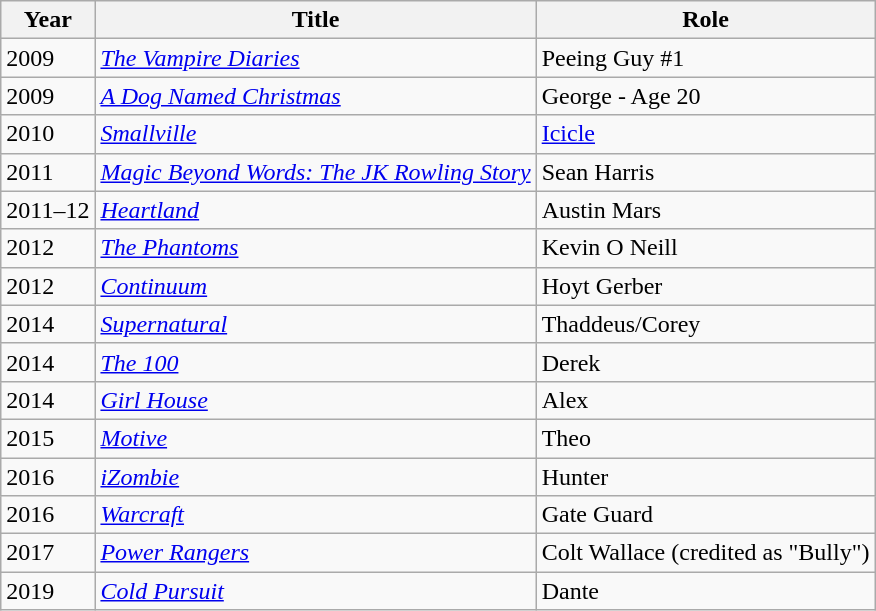<table class="wikitable sortable">
<tr>
<th>Year</th>
<th>Title</th>
<th>Role</th>
</tr>
<tr>
<td>2009</td>
<td data-sort-value="Vampire Diaries, The"><em><a href='#'>The Vampire Diaries</a></em></td>
<td>Peeing Guy #1</td>
</tr>
<tr>
<td>2009</td>
<td data-sort-value="Dog Named Christmas, A"><em><a href='#'>A Dog Named Christmas</a></em></td>
<td>George - Age 20</td>
</tr>
<tr>
<td>2010</td>
<td><em><a href='#'>Smallville</a></em></td>
<td><a href='#'>Icicle</a></td>
</tr>
<tr>
<td>2011</td>
<td><em><a href='#'>Magic Beyond Words: The JK Rowling Story</a></em></td>
<td>Sean Harris</td>
</tr>
<tr>
<td>2011–12</td>
<td><em><a href='#'>Heartland</a></em></td>
<td>Austin Mars</td>
</tr>
<tr>
<td>2012</td>
<td data-sort-value="Phantoms, The"><em><a href='#'>The Phantoms</a></em></td>
<td>Kevin O Neill</td>
</tr>
<tr>
<td>2012</td>
<td><em><a href='#'>Continuum</a></em></td>
<td>Hoyt Gerber</td>
</tr>
<tr>
<td>2014</td>
<td><em><a href='#'>Supernatural</a></em></td>
<td>Thaddeus/Corey</td>
</tr>
<tr>
<td>2014</td>
<td data-sort-value="100, The"><em><a href='#'>The 100</a></em></td>
<td>Derek</td>
</tr>
<tr>
<td>2014</td>
<td><em><a href='#'>Girl House</a></em></td>
<td>Alex</td>
</tr>
<tr>
<td>2015</td>
<td><em><a href='#'>Motive</a></em></td>
<td>Theo</td>
</tr>
<tr>
<td>2016</td>
<td><em><a href='#'>iZombie</a></em></td>
<td>Hunter</td>
</tr>
<tr>
<td>2016</td>
<td><em><a href='#'>Warcraft</a></em></td>
<td>Gate Guard</td>
</tr>
<tr>
<td>2017</td>
<td><em><a href='#'>Power Rangers</a></em></td>
<td>Colt Wallace (credited as "Bully")</td>
</tr>
<tr>
<td>2019</td>
<td><em><a href='#'>Cold Pursuit</a></em></td>
<td>Dante</td>
</tr>
</table>
